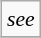<table class="wikitable" align="right" style="margin-top: 0; margin-left: 1em; font-size: 0.9em">
<tr>
<td><em>see </em></td>
</tr>
<tr>
</tr>
</table>
